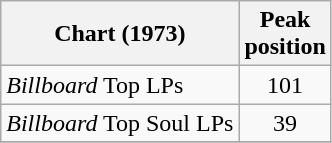<table class="wikitable">
<tr>
<th>Chart (1973)</th>
<th>Peak<br>position</th>
</tr>
<tr>
<td><em>Billboard</em> Top LPs</td>
<td align="center">101</td>
</tr>
<tr>
<td><em>Billboard</em> Top Soul LPs</td>
<td align="center">39</td>
</tr>
<tr>
</tr>
</table>
